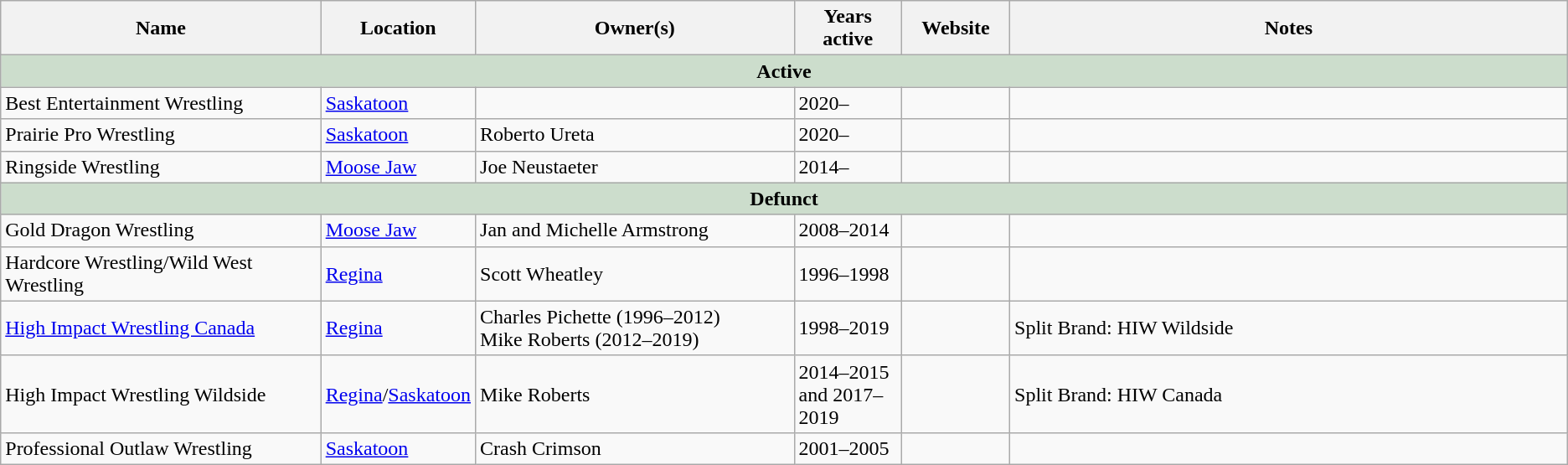<table class=wikitable>
<tr>
<th width="21%">Name</th>
<th width="7%">Location</th>
<th width="21%">Owner(s)</th>
<th width="7%">Years active</th>
<th width="7%">Website</th>
<th width="55%">Notes</th>
</tr>
<tr>
<td colspan=7 style="background: #ccddcc;" align=center><strong>Active</strong></td>
</tr>
<tr>
<td>Best Entertainment Wrestling</td>
<td><a href='#'>Saskatoon</a></td>
<td></td>
<td>2020–</td>
<td></td>
<td></td>
</tr>
<tr>
<td>Prairie Pro Wrestling</td>
<td><a href='#'>Saskatoon</a></td>
<td>Roberto Ureta</td>
<td>2020–</td>
<td></td>
<td></td>
</tr>
<tr>
<td>Ringside Wrestling</td>
<td><a href='#'>Moose Jaw</a></td>
<td>Joe Neustaeter</td>
<td>2014–</td>
<td></td>
<td></td>
</tr>
<tr>
<td colspan=7 style="background: #ccddcc;" align=center><strong>Defunct</strong></td>
</tr>
<tr>
<td>Gold Dragon Wrestling</td>
<td><a href='#'>Moose Jaw</a></td>
<td>Jan and Michelle Armstrong</td>
<td>2008–2014</td>
<td></td>
<td></td>
</tr>
<tr>
<td>Hardcore Wrestling/Wild West Wrestling</td>
<td><a href='#'>Regina</a></td>
<td>Scott Wheatley</td>
<td>1996–1998</td>
<td></td>
<td></td>
</tr>
<tr>
<td><a href='#'>High Impact Wrestling Canada</a></td>
<td><a href='#'>Regina</a></td>
<td>Charles Pichette (1996–2012)<br>Mike Roberts (2012–2019)</td>
<td>1998–2019</td>
<td></td>
<td>Split Brand: HIW Wildside</td>
</tr>
<tr>
<td>High Impact Wrestling Wildside</td>
<td><a href='#'>Regina</a>/<a href='#'>Saskatoon</a></td>
<td>Mike Roberts</td>
<td>2014–2015 and 2017–2019</td>
<td></td>
<td>Split Brand: HIW Canada</td>
</tr>
<tr>
<td>Professional Outlaw Wrestling</td>
<td><a href='#'>Saskatoon</a></td>
<td>Crash Crimson</td>
<td>2001–2005</td>
<td></td>
</tr>
</table>
